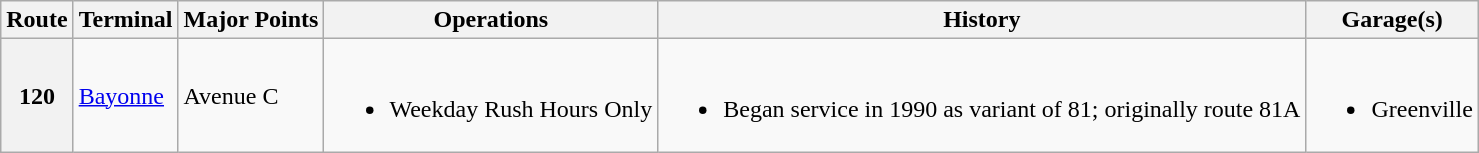<table class=wikitable>
<tr>
<th>Route</th>
<th>Terminal</th>
<th>Major Points</th>
<th>Operations</th>
<th>History</th>
<th>Garage(s)</th>
</tr>
<tr>
<th>120</th>
<td><a href='#'>Bayonne</a></td>
<td>Avenue C</td>
<td><br><ul><li>Weekday Rush Hours Only</li></ul></td>
<td><br><ul><li>Began service in 1990 as variant of 81; originally route 81A</li></ul></td>
<td><br><ul><li>Greenville</li></ul></td>
</tr>
</table>
